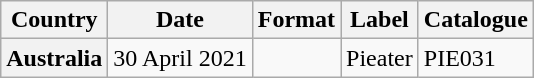<table class="wikitable plainrowheaders">
<tr>
<th>Country</th>
<th>Date</th>
<th>Format</th>
<th>Label</th>
<th>Catalogue</th>
</tr>
<tr>
<th scope="row">Australia</th>
<td>30 April 2021</td>
<td></td>
<td>Pieater</td>
<td>PIE031</td>
</tr>
</table>
